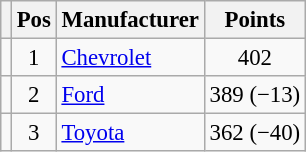<table class="wikitable" style="font-size: 95%;">
<tr>
<th></th>
<th>Pos</th>
<th>Manufacturer</th>
<th>Points</th>
</tr>
<tr>
<td align="left"></td>
<td style="text-align:center;">1</td>
<td><a href='#'>Chevrolet</a></td>
<td style="text-align:center;">402</td>
</tr>
<tr>
<td align="left"></td>
<td style="text-align:center;">2</td>
<td><a href='#'>Ford</a></td>
<td style="text-align:center;">389 (−13)</td>
</tr>
<tr>
<td align="left"></td>
<td style="text-align:center;">3</td>
<td><a href='#'>Toyota</a></td>
<td style="text-align:center;">362 (−40)</td>
</tr>
</table>
